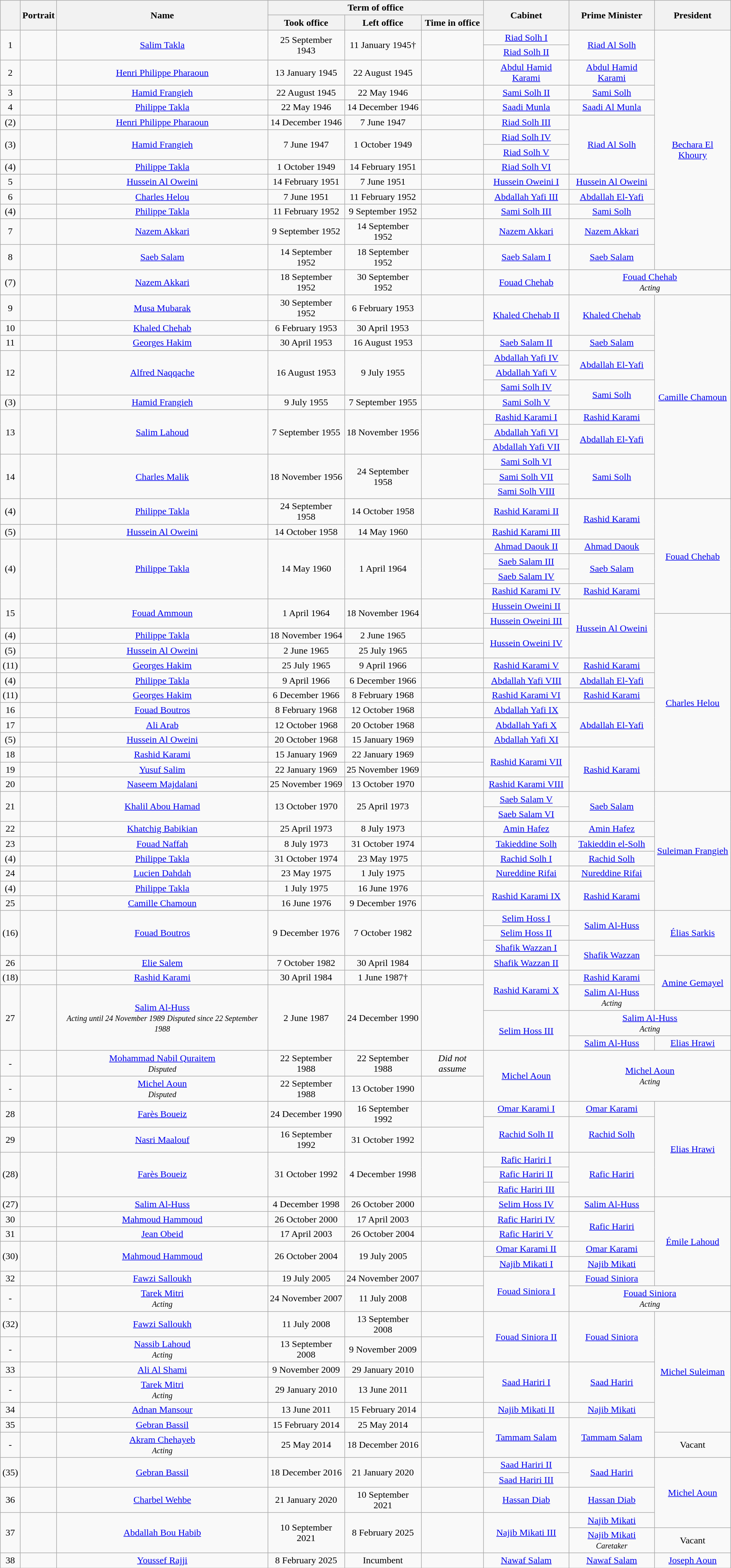<table class="wikitable" style="text-align:center">
<tr>
<th rowspan="2"></th>
<th rowspan="2">Portrait</th>
<th rowspan="2">Name<br></th>
<th colspan="3">Term of office</th>
<th rowspan="2">Cabinet</th>
<th rowspan="2">Prime Minister</th>
<th rowspan="2">President</th>
</tr>
<tr>
<th>Took office</th>
<th>Left office</th>
<th>Time in office</th>
</tr>
<tr>
<td rowspan="3">1</td>
<td rowspan="3"></td>
<td rowspan="3"><a href='#'>Salim Takla</a></td>
<td rowspan="3">25 September 1943</td>
<td rowspan="3">11 January 1945†</td>
<td rowspan="3"></td>
<td><a href='#'>Riad Solh I</a></td>
<td rowspan="2"><a href='#'>Riad Al Solh</a></td>
<td rowspan="15"><a href='#'>Bechara El Khoury</a></td>
</tr>
<tr>
<td><a href='#'>Riad Solh II</a></td>
</tr>
<tr>
<td rowspan="2"><a href='#'>Abdul Hamid Karami</a></td>
<td rowspan="2"><a href='#'>Abdul Hamid Karami</a></td>
</tr>
<tr>
<td>2</td>
<td></td>
<td><a href='#'>Henri Philippe Pharaoun</a></td>
<td>13 January 1945</td>
<td>22 August 1945</td>
<td></td>
</tr>
<tr>
<td>3</td>
<td></td>
<td><a href='#'>Hamid Frangieh</a></td>
<td>22 August 1945</td>
<td>22 May 1946</td>
<td></td>
<td><a href='#'>Sami Solh II</a></td>
<td><a href='#'>Sami Solh</a></td>
</tr>
<tr>
<td>4</td>
<td></td>
<td><a href='#'>Philippe Takla</a></td>
<td>22 May 1946</td>
<td>14 December 1946</td>
<td></td>
<td><a href='#'>Saadi Munla</a></td>
<td><a href='#'>Saadi Al Munla</a></td>
</tr>
<tr>
<td>(2)</td>
<td></td>
<td><a href='#'>Henri Philippe Pharaoun</a></td>
<td>14 December 1946</td>
<td>7 June 1947</td>
<td></td>
<td><a href='#'>Riad Solh III</a></td>
<td rowspan="4"><a href='#'>Riad Al Solh</a></td>
</tr>
<tr>
<td rowspan="2">(3)</td>
<td rowspan="2"></td>
<td rowspan="2"><a href='#'>Hamid Frangieh</a></td>
<td rowspan="2">7 June 1947</td>
<td rowspan="2">1 October 1949</td>
<td rowspan="2"></td>
<td><a href='#'>Riad Solh IV</a></td>
</tr>
<tr>
<td><a href='#'>Riad Solh V</a></td>
</tr>
<tr>
<td>(4)</td>
<td></td>
<td><a href='#'>Philippe Takla</a></td>
<td>1 October 1949</td>
<td>14 February 1951</td>
<td></td>
<td><a href='#'>Riad Solh VI</a></td>
</tr>
<tr>
<td>5</td>
<td></td>
<td><a href='#'>Hussein Al Oweini</a></td>
<td>14 February 1951</td>
<td>7 June 1951</td>
<td></td>
<td><a href='#'>Hussein Oweini I</a></td>
<td><a href='#'>Hussein Al Oweini</a></td>
</tr>
<tr>
<td>6</td>
<td></td>
<td><a href='#'>Charles Helou</a></td>
<td>7 June 1951</td>
<td>11 February 1952</td>
<td></td>
<td><a href='#'>Abdallah Yafi III</a></td>
<td><a href='#'>Abdallah El-Yafi</a></td>
</tr>
<tr>
<td>(4)</td>
<td></td>
<td><a href='#'>Philippe Takla</a></td>
<td>11 February 1952</td>
<td>9 September 1952</td>
<td></td>
<td><a href='#'>Sami Solh III</a></td>
<td><a href='#'>Sami Solh</a></td>
</tr>
<tr>
<td>7</td>
<td></td>
<td><a href='#'>Nazem Akkari</a></td>
<td>9 September 1952</td>
<td>14 September 1952</td>
<td></td>
<td><a href='#'>Nazem Akkari</a></td>
<td><a href='#'>Nazem Akkari</a></td>
</tr>
<tr>
<td>8</td>
<td></td>
<td><a href='#'>Saeb Salam</a></td>
<td>14 September 1952</td>
<td>18 September 1952</td>
<td></td>
<td><a href='#'>Saeb Salam I</a></td>
<td><a href='#'>Saeb Salam</a></td>
</tr>
<tr>
<td>(7)</td>
<td></td>
<td><a href='#'>Nazem Akkari</a></td>
<td>18 September 1952</td>
<td>30 September 1952</td>
<td></td>
<td><a href='#'>Fouad Chehab</a></td>
<td colspan="2"><a href='#'>Fouad Chehab</a><br><em><small>Acting</small></em></td>
</tr>
<tr>
<td>9</td>
<td></td>
<td><a href='#'>Musa Mubarak</a></td>
<td>30 September 1952</td>
<td>6 February 1953</td>
<td></td>
<td rowspan="2"><a href='#'>Khaled Chehab II</a></td>
<td rowspan="2"><a href='#'>Khaled Chehab</a></td>
<td rowspan="14"><a href='#'>Camille Chamoun</a></td>
</tr>
<tr>
<td>10</td>
<td></td>
<td><a href='#'>Khaled Chehab</a></td>
<td>6 February 1953</td>
<td>30 April 1953</td>
<td></td>
</tr>
<tr>
<td>11</td>
<td></td>
<td><a href='#'>Georges Hakim</a></td>
<td>30 April 1953</td>
<td>16 August 1953</td>
<td></td>
<td><a href='#'>Saeb Salam II</a></td>
<td><a href='#'>Saeb Salam</a></td>
</tr>
<tr>
<td rowspan="3">12</td>
<td rowspan="3"></td>
<td rowspan="3"><a href='#'>Alfred Naqqache</a></td>
<td rowspan="3">16 August 1953</td>
<td rowspan="3">9 July 1955</td>
<td rowspan="3"></td>
<td><a href='#'>Abdallah Yafi IV</a></td>
<td rowspan="2"><a href='#'>Abdallah El-Yafi</a></td>
</tr>
<tr>
<td><a href='#'>Abdallah Yafi V</a></td>
</tr>
<tr>
<td><a href='#'>Sami Solh IV</a></td>
<td rowspan="3"><a href='#'>Sami Solh</a></td>
</tr>
<tr>
<td>(3)</td>
<td></td>
<td><a href='#'>Hamid Frangieh</a></td>
<td>9 July 1955</td>
<td>7 September 1955</td>
<td></td>
<td rowspan="2"><a href='#'>Sami Solh V</a></td>
</tr>
<tr>
<td rowspan="4">13</td>
<td rowspan="4"></td>
<td rowspan="4"><a href='#'>Salim Lahoud</a></td>
<td rowspan="4">7 September 1955</td>
<td rowspan="4">18 November 1956</td>
<td rowspan="4"></td>
</tr>
<tr>
<td><a href='#'>Rashid Karami I</a></td>
<td><a href='#'>Rashid Karami</a></td>
</tr>
<tr>
<td><a href='#'>Abdallah Yafi VI</a></td>
<td rowspan="2"><a href='#'>Abdallah El-Yafi</a></td>
</tr>
<tr>
<td><a href='#'>Abdallah Yafi VII</a></td>
</tr>
<tr>
<td rowspan="3">14</td>
<td rowspan="3"></td>
<td rowspan="3"><a href='#'>Charles Malik</a></td>
<td rowspan="3">18 November 1956</td>
<td rowspan="3">24 September 1958</td>
<td rowspan="3"></td>
<td><a href='#'>Sami Solh VI</a></td>
<td rowspan="3"><a href='#'>Sami Solh</a></td>
</tr>
<tr>
<td><a href='#'>Sami Solh VII</a></td>
</tr>
<tr>
<td><a href='#'>Sami Solh VIII</a></td>
</tr>
<tr>
<td>(4)</td>
<td></td>
<td><a href='#'>Philippe Takla</a></td>
<td>24 September 1958</td>
<td>14 October 1958</td>
<td></td>
<td><a href='#'>Rashid Karami II</a></td>
<td rowspan="2"><a href='#'>Rashid Karami</a></td>
<td rowspan="8"><a href='#'>Fouad Chehab</a></td>
</tr>
<tr>
<td>(5)</td>
<td></td>
<td><a href='#'>Hussein Al Oweini</a></td>
<td>14 October 1958</td>
<td>14 May 1960</td>
<td></td>
<td><a href='#'>Rashid Karami III</a></td>
</tr>
<tr>
<td rowspan="5">(4)</td>
<td rowspan="5"></td>
<td rowspan="5"><a href='#'>Philippe Takla</a></td>
<td rowspan="5">14 May 1960</td>
<td rowspan="5">1 April 1964</td>
<td rowspan="5"></td>
<td><a href='#'>Ahmad Daouk II</a></td>
<td><a href='#'>Ahmad Daouk</a></td>
</tr>
<tr>
<td><a href='#'>Saeb Salam III</a></td>
<td rowspan="2"><a href='#'>Saeb Salam</a></td>
</tr>
<tr>
<td><a href='#'>Saeb Salam IV</a></td>
</tr>
<tr>
<td><a href='#'>Rashid Karami IV</a></td>
<td><a href='#'>Rashid Karami</a></td>
</tr>
<tr>
<td rowspan="2"><a href='#'>Hussein Oweini II</a></td>
<td rowspan="5"><a href='#'>Hussein Al Oweini</a></td>
</tr>
<tr>
<td rowspan="2">15</td>
<td rowspan="2"></td>
<td rowspan="2"><a href='#'>Fouad Ammoun</a></td>
<td rowspan="2">1 April 1964</td>
<td rowspan="2">18 November 1964</td>
<td rowspan="2"></td>
</tr>
<tr>
<td><a href='#'>Hussein Oweini III</a></td>
<td rowspan="12"><a href='#'>Charles Helou</a></td>
</tr>
<tr>
<td>(4)</td>
<td></td>
<td><a href='#'>Philippe Takla</a></td>
<td>18 November 1964</td>
<td>2 June 1965</td>
<td></td>
<td rowspan="2"><a href='#'>Hussein Oweini IV</a></td>
</tr>
<tr>
<td>(5)</td>
<td></td>
<td><a href='#'>Hussein Al Oweini</a></td>
<td>2 June 1965</td>
<td>25 July 1965</td>
<td></td>
</tr>
<tr>
<td>(11)</td>
<td></td>
<td><a href='#'>Georges Hakim</a></td>
<td>25 July 1965</td>
<td>9 April 1966</td>
<td></td>
<td><a href='#'>Rashid Karami V</a></td>
<td><a href='#'>Rashid Karami</a></td>
</tr>
<tr>
<td>(4)</td>
<td></td>
<td><a href='#'>Philippe Takla</a></td>
<td>9 April 1966</td>
<td>6 December 1966</td>
<td></td>
<td><a href='#'>Abdallah Yafi VIII</a></td>
<td><a href='#'>Abdallah El-Yafi</a></td>
</tr>
<tr>
<td>(11)</td>
<td></td>
<td><a href='#'>Georges Hakim</a></td>
<td>6 December 1966</td>
<td>8 February 1968</td>
<td></td>
<td><a href='#'>Rashid Karami VI</a></td>
<td><a href='#'>Rashid Karami</a></td>
</tr>
<tr>
<td>16</td>
<td></td>
<td><a href='#'>Fouad Boutros</a></td>
<td>8 February 1968</td>
<td>12 October 1968</td>
<td></td>
<td><a href='#'>Abdallah Yafi IX</a></td>
<td rowspan="3"><a href='#'>Abdallah El-Yafi</a></td>
</tr>
<tr>
<td>17</td>
<td></td>
<td><a href='#'>Ali Arab</a></td>
<td>12 October 1968</td>
<td>20 October 1968</td>
<td></td>
<td><a href='#'>Abdallah Yafi X</a></td>
</tr>
<tr>
<td>(5)</td>
<td></td>
<td><a href='#'>Hussein Al Oweini</a></td>
<td>20 October 1968</td>
<td>15 January 1969</td>
<td></td>
<td><a href='#'>Abdallah Yafi XI</a></td>
</tr>
<tr>
<td>18</td>
<td></td>
<td><a href='#'>Rashid Karami</a></td>
<td>15 January 1969</td>
<td>22 January 1969</td>
<td></td>
<td rowspan="2"><a href='#'>Rashid Karami VII</a></td>
<td rowspan="3"><a href='#'>Rashid Karami</a></td>
</tr>
<tr>
<td>19</td>
<td></td>
<td><a href='#'>Yusuf Salim</a></td>
<td>22 January 1969</td>
<td>25 November 1969</td>
<td></td>
</tr>
<tr>
<td>20</td>
<td></td>
<td><a href='#'>Naseem Majdalani</a></td>
<td>25 November 1969</td>
<td>13 October 1970</td>
<td></td>
<td><a href='#'>Rashid Karami VIII</a></td>
</tr>
<tr>
<td rowspan="2">21</td>
<td rowspan="2"></td>
<td rowspan="2"><a href='#'>Khalil Abou Hamad</a></td>
<td rowspan="2">13 October 1970</td>
<td rowspan="2">25 April 1973</td>
<td rowspan="2"></td>
<td><a href='#'>Saeb Salam V</a></td>
<td rowspan="2"><a href='#'>Saeb Salam</a></td>
<td rowspan="8"><a href='#'>Suleiman Frangieh</a></td>
</tr>
<tr>
<td><a href='#'>Saeb Salam VI</a></td>
</tr>
<tr>
<td>22</td>
<td></td>
<td><a href='#'>Khatchig Babikian</a></td>
<td>25 April 1973</td>
<td>8 July 1973</td>
<td></td>
<td><a href='#'>Amin Hafez</a></td>
<td><a href='#'>Amin Hafez</a></td>
</tr>
<tr>
<td>23</td>
<td></td>
<td><a href='#'>Fouad Naffah</a></td>
<td>8 July 1973</td>
<td>31 October 1974</td>
<td></td>
<td><a href='#'>Takieddine Solh</a></td>
<td><a href='#'>Takieddin el-Solh</a></td>
</tr>
<tr>
<td>(4)</td>
<td></td>
<td><a href='#'>Philippe Takla</a></td>
<td>31 October 1974</td>
<td>23 May 1975</td>
<td></td>
<td><a href='#'>Rachid Solh I</a></td>
<td><a href='#'>Rachid Solh</a></td>
</tr>
<tr>
<td>24</td>
<td></td>
<td><a href='#'>Lucien Dahdah</a></td>
<td>23 May 1975</td>
<td>1 July 1975</td>
<td></td>
<td><a href='#'>Nureddine Rifai</a></td>
<td><a href='#'>Nureddine Rifai</a></td>
</tr>
<tr>
<td>(4)</td>
<td></td>
<td><a href='#'>Philippe Takla</a></td>
<td>1 July 1975</td>
<td>16 June 1976</td>
<td></td>
<td rowspan="2"><a href='#'>Rashid Karami IX</a></td>
<td rowspan="2"><a href='#'>Rashid Karami</a></td>
</tr>
<tr>
<td>25</td>
<td></td>
<td><a href='#'>Camille Chamoun</a></td>
<td>16 June 1976</td>
<td>9 December 1976</td>
<td></td>
</tr>
<tr>
<td rowspan="3">(16)</td>
<td rowspan="3"></td>
<td rowspan="3"><a href='#'>Fouad Boutros</a></td>
<td rowspan="3">9 December 1976</td>
<td rowspan="3">7 October 1982</td>
<td rowspan="3"></td>
<td><a href='#'>Selim Hoss I</a></td>
<td rowspan="2"><a href='#'>Salim Al-Huss</a></td>
<td rowspan="3"><a href='#'>Élias Sarkis</a></td>
</tr>
<tr>
<td><a href='#'>Selim Hoss II</a></td>
</tr>
<tr>
<td><a href='#'>Shafik Wazzan I</a></td>
<td rowspan="2"><a href='#'>Shafik Wazzan</a></td>
</tr>
<tr>
<td>26</td>
<td></td>
<td><a href='#'>Elie Salem</a></td>
<td>7 October 1982</td>
<td>30 April 1984</td>
<td></td>
<td><a href='#'>Shafik Wazzan II</a></td>
<td rowspan="3"><a href='#'>Amine Gemayel</a></td>
</tr>
<tr>
<td>(18)</td>
<td></td>
<td><a href='#'>Rashid Karami</a></td>
<td>30 April 1984</td>
<td>1 June 1987†</td>
<td></td>
<td rowspan="2"><a href='#'>Rashid Karami X</a></td>
<td><a href='#'>Rashid Karami</a></td>
</tr>
<tr>
<td rowspan="3">27</td>
<td rowspan="3"></td>
<td rowspan="3"><a href='#'>Salim Al-Huss</a><br><small><em>Acting until 24 November 1989</em></small>
<em><small>Disputed since 22 September 1988</small></em></td>
<td rowspan="3">2 June 1987</td>
<td rowspan="3">24 December 1990</td>
<td rowspan="3"></td>
<td><a href='#'>Salim Al-Huss</a><br><em><small>Acting</small></em></td>
</tr>
<tr>
<td rowspan="2"><a href='#'>Selim Hoss III</a></td>
<td colspan="2"><a href='#'>Salim Al-Huss</a><br><em><small>Acting</small></em></td>
</tr>
<tr>
<td><a href='#'>Salim Al-Huss</a></td>
<td><a href='#'>Elias Hrawi</a></td>
</tr>
<tr>
<td>-</td>
<td></td>
<td><a href='#'>Mohammad Nabil Quraitem</a><br><em><small>Disputed</small></em></td>
<td>22 September 1988</td>
<td>22 September 1988</td>
<td><em>Did not assume</em></td>
<td rowspan="2"><a href='#'>Michel Aoun</a></td>
<td colspan="2" rowspan="2"><a href='#'>Michel Aoun</a><br><em><small>Acting</small></em></td>
</tr>
<tr>
<td>-</td>
<td></td>
<td><a href='#'>Michel Aoun</a><br><em><small>Disputed</small></em></td>
<td>22 September 1988</td>
<td>13 October 1990</td>
<td></td>
</tr>
<tr>
<td rowspan="2">28</td>
<td rowspan="2"></td>
<td rowspan="2"><a href='#'>Farès Boueiz</a></td>
<td rowspan="2">24 December 1990</td>
<td rowspan="2">16 September 1992</td>
<td rowspan="2"></td>
<td><a href='#'>Omar Karami I</a></td>
<td><a href='#'>Omar Karami</a></td>
<td rowspan="6"><a href='#'>Elias Hrawi</a></td>
</tr>
<tr>
<td rowspan="2"><a href='#'>Rachid Solh II</a></td>
<td rowspan="2"><a href='#'>Rachid Solh</a></td>
</tr>
<tr>
<td>29</td>
<td></td>
<td><a href='#'>Nasri Maalouf</a></td>
<td>16 September 1992</td>
<td>31 October 1992</td>
<td></td>
</tr>
<tr>
<td rowspan="3">(28)</td>
<td rowspan="3"></td>
<td rowspan="3"><a href='#'>Farès Boueiz</a></td>
<td rowspan="3">31 October 1992</td>
<td rowspan="3">4 December 1998</td>
<td rowspan="3"></td>
<td><a href='#'>Rafic Hariri I</a></td>
<td rowspan="3"><a href='#'>Rafic Hariri</a></td>
</tr>
<tr>
<td><a href='#'>Rafic Hariri II</a></td>
</tr>
<tr>
<td><a href='#'>Rafic Hariri III</a></td>
</tr>
<tr>
<td>(27)</td>
<td></td>
<td><a href='#'>Salim Al-Huss</a></td>
<td>4 December 1998</td>
<td>26 October 2000</td>
<td></td>
<td><a href='#'>Selim Hoss IV</a></td>
<td><a href='#'>Salim Al-Huss</a></td>
<td rowspan="6"><a href='#'>Émile Lahoud</a></td>
</tr>
<tr>
<td>30</td>
<td></td>
<td><a href='#'>Mahmoud Hammoud</a></td>
<td>26 October 2000</td>
<td>17 April 2003</td>
<td></td>
<td><a href='#'>Rafic Hariri IV</a></td>
<td rowspan="2"><a href='#'>Rafic Hariri</a></td>
</tr>
<tr>
<td>31</td>
<td></td>
<td><a href='#'>Jean Obeid</a></td>
<td>17 April 2003</td>
<td>26 October 2004</td>
<td></td>
<td><a href='#'>Rafic Hariri V</a></td>
</tr>
<tr>
<td rowspan="2">(30)</td>
<td rowspan="2"></td>
<td rowspan="2"><a href='#'>Mahmoud Hammoud</a></td>
<td rowspan="2">26 October 2004</td>
<td rowspan="2">19 July 2005</td>
<td rowspan="2"></td>
<td><a href='#'>Omar Karami II</a></td>
<td><a href='#'>Omar Karami</a></td>
</tr>
<tr>
<td><a href='#'>Najib Mikati I</a></td>
<td><a href='#'>Najib Mikati</a></td>
</tr>
<tr>
<td>32</td>
<td></td>
<td><a href='#'>Fawzi Salloukh</a></td>
<td>19 July 2005</td>
<td>24 November 2007</td>
<td></td>
<td rowspan="2"><a href='#'>Fouad Siniora I</a></td>
<td><a href='#'>Fouad Siniora</a></td>
</tr>
<tr>
<td>-</td>
<td></td>
<td><a href='#'>Tarek Mitri</a><br><em><small>Acting</small></em></td>
<td>24 November 2007</td>
<td>11 July 2008</td>
<td></td>
<td colspan="2"><a href='#'>Fouad Siniora</a><br><small><em>Acting</em></small></td>
</tr>
<tr>
<td>(32)</td>
<td></td>
<td><a href='#'>Fawzi Salloukh</a></td>
<td>11 July 2008</td>
<td>13 September 2008</td>
<td></td>
<td rowspan="2"><a href='#'>Fouad Siniora II</a></td>
<td rowspan="2"><a href='#'>Fouad Siniora</a></td>
<td rowspan="6"><a href='#'>Michel Suleiman</a></td>
</tr>
<tr>
<td>-</td>
<td></td>
<td><a href='#'>Nassib Lahoud</a><br><em><small>Acting</small></em></td>
<td>13 September 2008</td>
<td>9 November 2009</td>
<td></td>
</tr>
<tr>
<td>33</td>
<td></td>
<td><a href='#'>Ali Al Shami</a></td>
<td>9 November 2009</td>
<td>29 January 2010</td>
<td></td>
<td rowspan="2"><a href='#'>Saad Hariri I</a></td>
<td rowspan="2"><a href='#'>Saad Hariri</a></td>
</tr>
<tr>
<td>-</td>
<td></td>
<td><a href='#'>Tarek Mitri</a><br><em><small>Acting</small></em></td>
<td>29 January 2010</td>
<td>13 June 2011</td>
<td></td>
</tr>
<tr>
<td>34</td>
<td></td>
<td><a href='#'>Adnan Mansour</a></td>
<td>13 June 2011</td>
<td>15 February 2014</td>
<td></td>
<td><a href='#'>Najib Mikati II</a></td>
<td><a href='#'>Najib Mikati</a></td>
</tr>
<tr>
<td>35</td>
<td></td>
<td><a href='#'>Gebran Bassil</a></td>
<td>15 February 2014</td>
<td>25 May 2014</td>
<td></td>
<td rowspan="2"><a href='#'>Tammam Salam</a></td>
<td rowspan="2"><a href='#'>Tammam Salam</a></td>
</tr>
<tr>
<td>-</td>
<td></td>
<td><a href='#'>Akram Chehayeb</a><br><em><small>Acting</small></em></td>
<td>25 May 2014</td>
<td>18 December 2016</td>
<td></td>
<td>Vacant</td>
</tr>
<tr>
<td rowspan="2">(35)</td>
<td rowspan="2"></td>
<td rowspan="2"><a href='#'>Gebran Bassil</a></td>
<td rowspan="2">18 December 2016</td>
<td rowspan="2">21 January 2020</td>
<td rowspan="2"></td>
<td><a href='#'>Saad Hariri II</a></td>
<td rowspan="2"><a href='#'>Saad Hariri</a></td>
<td rowspan="4"><a href='#'>Michel Aoun</a></td>
</tr>
<tr>
<td><a href='#'>Saad Hariri III</a></td>
</tr>
<tr>
<td>36</td>
<td></td>
<td><a href='#'>Charbel Wehbe</a></td>
<td>21 January 2020</td>
<td>10 September 2021</td>
<td></td>
<td><a href='#'>Hassan Diab</a></td>
<td><a href='#'>Hassan Diab</a></td>
</tr>
<tr>
<td rowspan="2">37</td>
<td rowspan="2"></td>
<td rowspan="2"><a href='#'>Abdallah Bou Habib</a></td>
<td rowspan="2">10 September 2021</td>
<td rowspan="2">8 February 2025</td>
<td rowspan="2"></td>
<td rowspan="2"><a href='#'>Najib Mikati III</a></td>
<td><a href='#'>Najib Mikati</a></td>
</tr>
<tr>
<td><a href='#'>Najib Mikati</a><br><em><small>Caretaker</small></em></td>
<td>Vacant</td>
</tr>
<tr>
<td>38</td>
<td></td>
<td><a href='#'>Youssef Rajji</a></td>
<td>8 February 2025</td>
<td>Incumbent</td>
<td></td>
<td><a href='#'>Nawaf Salam</a></td>
<td><a href='#'>Nawaf Salam</a></td>
<td><a href='#'>Joseph Aoun</a></td>
</tr>
</table>
